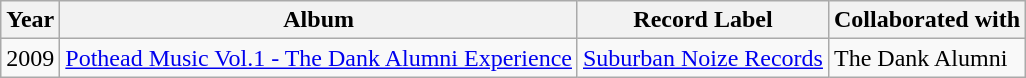<table class="wikitable">
<tr>
<th>Year</th>
<th>Album</th>
<th>Record Label</th>
<th>Collaborated with</th>
</tr>
<tr>
<td>2009</td>
<td><a href='#'>Pothead Music Vol.1 - The Dank Alumni Experience</a></td>
<td><a href='#'>Suburban Noize Records</a></td>
<td>The Dank Alumni</td>
</tr>
</table>
